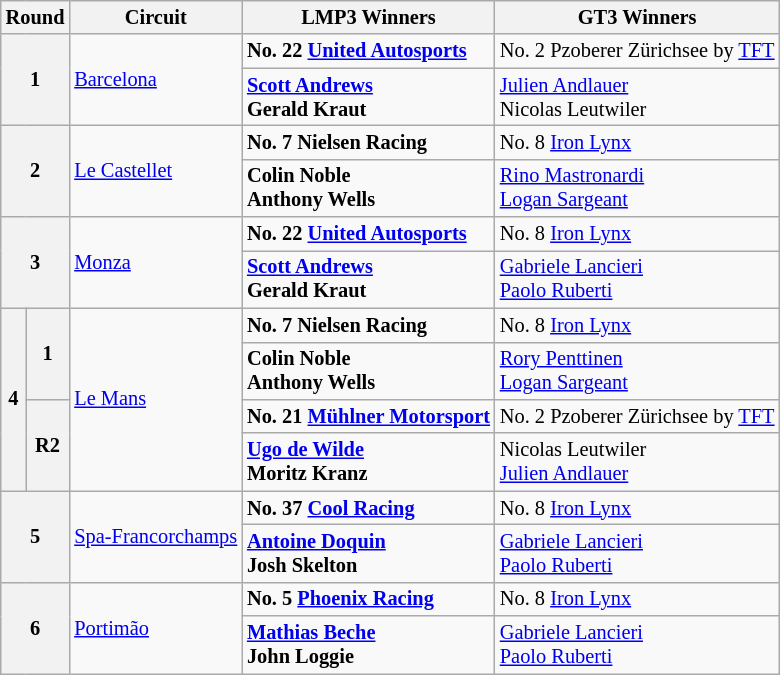<table class="wikitable" style="font-size:85%;">
<tr>
<th colspan=2>Round</th>
<th>Circuit</th>
<th>LMP3 Winners</th>
<th>GT3 Winners</th>
</tr>
<tr>
<th rowspan=2 colspan=2>1</th>
<td rowspan=2> <a href='#'>Barcelona</a></td>
<td><strong> No. 22 <a href='#'>United Autosports</a></strong></td>
<td> No. 2 Pzoberer Zürichsee by <a href='#'>TFT</a></td>
</tr>
<tr>
<td><strong> <a href='#'>Scott Andrews</a><br> Gerald Kraut</strong></td>
<td> <a href='#'>Julien Andlauer</a><br> Nicolas Leutwiler</td>
</tr>
<tr>
<th rowspan=2 colspan=2>2</th>
<td rowspan=2> <a href='#'>Le Castellet</a></td>
<td><strong> No. 7 Nielsen Racing</strong></td>
<td> No. 8 <a href='#'>Iron Lynx</a></td>
</tr>
<tr>
<td><strong> Colin Noble<br> Anthony Wells</strong></td>
<td> <a href='#'>Rino Mastronardi</a><br> <a href='#'>Logan Sargeant</a></td>
</tr>
<tr>
<th rowspan=2 colspan=2>3</th>
<td rowspan=2> <a href='#'>Monza</a></td>
<td><strong> No. 22 <a href='#'>United Autosports</a></strong></td>
<td> No. 8 <a href='#'>Iron Lynx</a></td>
</tr>
<tr>
<td><strong> <a href='#'>Scott Andrews</a><br> Gerald Kraut</strong></td>
<td> <a href='#'>Gabriele Lancieri</a><br> <a href='#'>Paolo Ruberti</a></td>
</tr>
<tr>
<th rowspan=4>4</th>
<th rowspan=2>1</th>
<td rowspan=4> <a href='#'>Le Mans</a></td>
<td><strong> No. 7 Nielsen Racing</strong></td>
<td> No. 8 <a href='#'>Iron Lynx</a></td>
</tr>
<tr>
<td><strong> Colin Noble<br> Anthony Wells</strong></td>
<td> <a href='#'>Rory Penttinen</a><br> <a href='#'>Logan Sargeant</a></td>
</tr>
<tr>
<th rowspan=2>R2</th>
<td><strong> No. 21 <a href='#'>Mühlner Motorsport</a></strong></td>
<td> No. 2 Pzoberer Zürichsee by <a href='#'>TFT</a></td>
</tr>
<tr>
<td><strong> <a href='#'>Ugo de Wilde</a><br> Moritz Kranz</strong></td>
<td> Nicolas Leutwiler<br> <a href='#'>Julien Andlauer</a></td>
</tr>
<tr>
<th rowspan=2 colspan=2>5</th>
<td rowspan=2> <a href='#'>Spa-Francorchamps</a></td>
<td><strong> No. 37 <a href='#'>Cool Racing</a></strong></td>
<td> No. 8 <a href='#'>Iron Lynx</a></td>
</tr>
<tr>
<td><strong> <a href='#'>Antoine Doquin</a><br> Josh Skelton</strong></td>
<td> <a href='#'>Gabriele Lancieri</a><br> <a href='#'>Paolo Ruberti</a></td>
</tr>
<tr>
<th rowspan=2 colspan=2>6</th>
<td rowspan=2> <a href='#'>Portimão</a></td>
<td><strong> No. 5 <a href='#'>Phoenix Racing</a></strong></td>
<td> No. 8 <a href='#'>Iron Lynx</a></td>
</tr>
<tr>
<td><strong></strong> <strong><a href='#'>Mathias Beche</a><br> John Loggie</strong></td>
<td> <a href='#'>Gabriele Lancieri</a><br> <a href='#'>Paolo Ruberti</a></td>
</tr>
</table>
